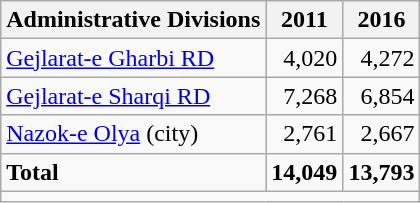<table class="wikitable">
<tr>
<th>Administrative Divisions</th>
<th>2011</th>
<th>2016</th>
</tr>
<tr>
<td><a href='#'>Gejlarat-e Gharbi RD</a></td>
<td style="text-align: right;">4,020</td>
<td style="text-align: right;">4,272</td>
</tr>
<tr>
<td><a href='#'>Gejlarat-e Sharqi RD</a></td>
<td style="text-align: right;">7,268</td>
<td style="text-align: right;">6,854</td>
</tr>
<tr>
<td><a href='#'>Nazok-e Olya</a> (city)</td>
<td style="text-align: right;">2,761</td>
<td style="text-align: right;">2,667</td>
</tr>
<tr>
<td><strong>Total</strong></td>
<td style="text-align: right;"><strong>14,049</strong></td>
<td style="text-align: right;"><strong>13,793</strong></td>
</tr>
<tr>
<td colspan=3></td>
</tr>
</table>
